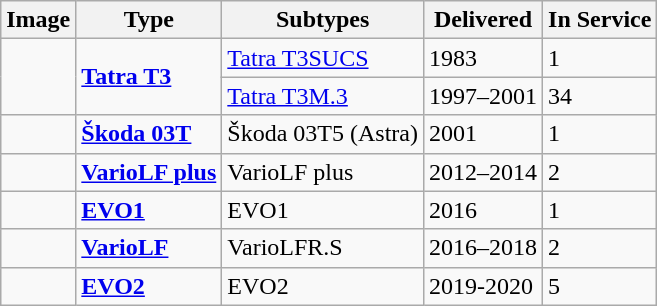<table class="wikitable">
<tr>
<th>Image</th>
<th>Type</th>
<th>Subtypes</th>
<th>Delivered</th>
<th>In Service</th>
</tr>
<tr>
<td rowspan="2"></td>
<td rowspan="2"><strong><a href='#'>Tatra T3</a></strong></td>
<td><a href='#'>Tatra T3SUCS</a></td>
<td>1983</td>
<td>1</td>
</tr>
<tr>
<td><a href='#'>Tatra T3M.3</a></td>
<td>1997–2001</td>
<td>34</td>
</tr>
<tr>
<td></td>
<td><strong><a href='#'>Škoda 03T</a></strong></td>
<td>Škoda 03T5 (Astra)</td>
<td>2001</td>
<td>1</td>
</tr>
<tr>
<td></td>
<td><strong><a href='#'>VarioLF plus</a></strong></td>
<td>VarioLF plus</td>
<td>2012–2014</td>
<td>2</td>
</tr>
<tr>
<td></td>
<td><strong><a href='#'>EVO1</a></strong></td>
<td>EVO1</td>
<td>2016</td>
<td>1</td>
</tr>
<tr>
<td></td>
<td><strong><a href='#'>VarioLF</a></strong></td>
<td>VarioLFR.S</td>
<td>2016–2018</td>
<td>2</td>
</tr>
<tr>
<td></td>
<td><strong><a href='#'>EVO2</a></strong></td>
<td>EVO2</td>
<td>2019-2020</td>
<td>5</td>
</tr>
</table>
